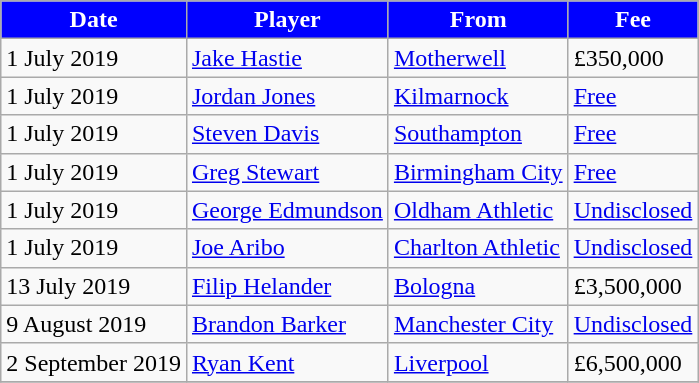<table class="wikitable sortable">
<tr>
<th style="background:#00f; color:white;">Date</th>
<th style="background:#00f; color:white;">Player</th>
<th style="background:#00f; color:white;">From</th>
<th style="background:#00f; color:white;">Fee</th>
</tr>
<tr>
<td>1 July 2019</td>
<td style="text-align:left;"> <a href='#'>Jake Hastie</a></td>
<td style="text-align:left;"> <a href='#'>Motherwell</a></td>
<td>£350,000</td>
</tr>
<tr>
<td>1 July 2019</td>
<td style="text-align:left;"> <a href='#'>Jordan Jones</a></td>
<td style="text-align:left;"> <a href='#'>Kilmarnock</a></td>
<td><a href='#'>Free</a></td>
</tr>
<tr>
<td>1 July 2019</td>
<td style="text-align:left;"> <a href='#'>Steven Davis</a></td>
<td style="text-align:left;"> <a href='#'>Southampton</a></td>
<td><a href='#'>Free</a></td>
</tr>
<tr>
<td>1 July 2019</td>
<td style="text-align:left;"> <a href='#'>Greg Stewart</a></td>
<td style="text-align:left;"> <a href='#'>Birmingham City</a></td>
<td><a href='#'>Free</a></td>
</tr>
<tr>
<td>1 July 2019</td>
<td style="text-align:left;"> <a href='#'>George Edmundson</a></td>
<td style="text-align:left;"> <a href='#'>Oldham Athletic</a></td>
<td><a href='#'>Undisclosed</a></td>
</tr>
<tr>
<td>1 July 2019</td>
<td style="text-align:left;"> <a href='#'>Joe Aribo</a></td>
<td style="text-align:left;"> <a href='#'>Charlton Athletic</a></td>
<td><a href='#'>Undisclosed</a></td>
</tr>
<tr>
<td>13 July 2019</td>
<td style="text-align:left;"> <a href='#'>Filip Helander</a></td>
<td style="text-align:left;"> <a href='#'>Bologna</a></td>
<td>£3,500,000</td>
</tr>
<tr>
<td>9 August 2019</td>
<td style="text-align:left;"> <a href='#'>Brandon Barker</a></td>
<td style="text-align:left;"> <a href='#'>Manchester City</a></td>
<td><a href='#'>Undisclosed</a></td>
</tr>
<tr>
<td>2 September 2019</td>
<td style="text-align:left;"> <a href='#'>Ryan Kent</a></td>
<td style="text-align:left;"> <a href='#'>Liverpool</a></td>
<td>£6,500,000</td>
</tr>
<tr>
</tr>
</table>
